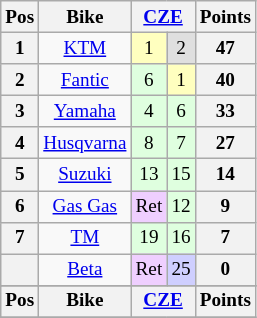<table class="wikitable" style="font-size: 80%; text-align:center">
<tr valign="top">
<th valign="middle">Pos</th>
<th valign="middle">Bike</th>
<th colspan=2><a href='#'>CZE</a><br></th>
<th valign="middle">Points</th>
</tr>
<tr>
<th>1</th>
<td><a href='#'>KTM</a></td>
<td style="background:#ffffbf;">1</td>
<td style="background:#dfdfdf;">2</td>
<th>47</th>
</tr>
<tr>
<th>2</th>
<td><a href='#'>Fantic</a></td>
<td style="background:#dfffdf;">6</td>
<td style="background:#ffffbf;">1</td>
<th>40</th>
</tr>
<tr>
<th>3</th>
<td><a href='#'>Yamaha</a></td>
<td style="background:#dfffdf;">4</td>
<td style="background:#dfffdf;">6</td>
<th>33</th>
</tr>
<tr>
<th>4</th>
<td><a href='#'>Husqvarna</a></td>
<td style="background:#dfffdf;">8</td>
<td style="background:#dfffdf;">7</td>
<th>27</th>
</tr>
<tr>
<th>5</th>
<td><a href='#'>Suzuki</a></td>
<td style="background:#dfffdf;">13</td>
<td style="background:#dfffdf;">15</td>
<th>14</th>
</tr>
<tr>
<th>6</th>
<td><a href='#'>Gas Gas</a></td>
<td style="background:#efcfff;">Ret</td>
<td style="background:#dfffdf;">12</td>
<th>9</th>
</tr>
<tr>
<th>7</th>
<td><a href='#'>TM</a></td>
<td style="background:#dfffdf;">19</td>
<td style="background:#dfffdf;">16</td>
<th>7</th>
</tr>
<tr>
<th></th>
<td><a href='#'>Beta</a></td>
<td style="background:#efcfff;">Ret</td>
<td style="background:#cfcfff;">25</td>
<th>0</th>
</tr>
<tr>
</tr>
<tr valign="top">
<th valign="middle">Pos</th>
<th valign="middle">Bike</th>
<th colspan=2><a href='#'>CZE</a><br></th>
<th valign="middle">Points</th>
</tr>
<tr>
</tr>
</table>
